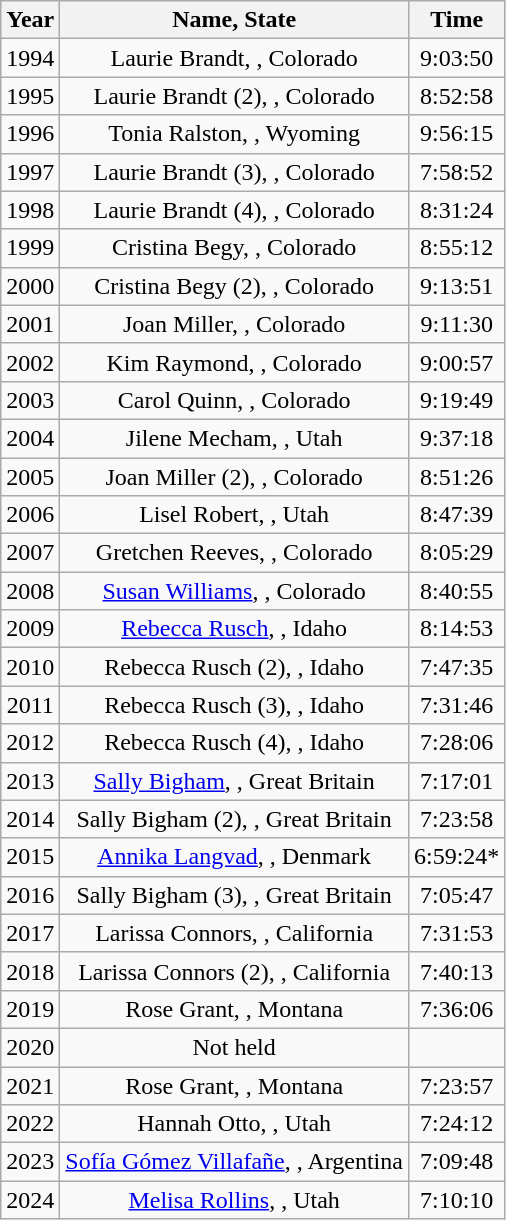<table class="wikitable sortable" style="text-align:center" cellpadding ="2">
<tr>
<th>Year</th>
<th>Name, State</th>
<th>Time</th>
</tr>
<tr>
<td>1994</td>
<td>Laurie Brandt, , Colorado</td>
<td>9:03:50</td>
</tr>
<tr>
<td>1995</td>
<td>Laurie Brandt (2), , Colorado</td>
<td>8:52:58</td>
</tr>
<tr>
<td>1996</td>
<td>Tonia Ralston, , Wyoming</td>
<td>9:56:15</td>
</tr>
<tr>
<td>1997</td>
<td>Laurie Brandt (3), , Colorado</td>
<td>7:58:52</td>
</tr>
<tr>
<td>1998</td>
<td>Laurie Brandt (4), , Colorado</td>
<td>8:31:24</td>
</tr>
<tr>
<td>1999</td>
<td>Cristina Begy, , Colorado</td>
<td>8:55:12</td>
</tr>
<tr>
<td>2000</td>
<td>Cristina Begy (2), , Colorado</td>
<td>9:13:51</td>
</tr>
<tr>
<td>2001</td>
<td>Joan Miller, , Colorado</td>
<td>9:11:30</td>
</tr>
<tr>
<td>2002</td>
<td>Kim Raymond, , Colorado</td>
<td>9:00:57</td>
</tr>
<tr>
<td>2003</td>
<td>Carol Quinn, , Colorado</td>
<td>9:19:49</td>
</tr>
<tr>
<td>2004</td>
<td>Jilene Mecham, , Utah</td>
<td>9:37:18</td>
</tr>
<tr>
<td>2005</td>
<td>Joan Miller (2), , Colorado</td>
<td>8:51:26</td>
</tr>
<tr>
<td>2006</td>
<td>Lisel Robert, , Utah</td>
<td>8:47:39</td>
</tr>
<tr>
<td>2007</td>
<td>Gretchen Reeves, , Colorado</td>
<td>8:05:29</td>
</tr>
<tr>
<td>2008</td>
<td><a href='#'>Susan Williams</a>, , Colorado</td>
<td>8:40:55</td>
</tr>
<tr>
<td>2009</td>
<td><a href='#'>Rebecca Rusch</a>, , Idaho</td>
<td>8:14:53</td>
</tr>
<tr>
<td>2010</td>
<td>Rebecca Rusch (2), , Idaho</td>
<td>7:47:35</td>
</tr>
<tr>
<td>2011</td>
<td>Rebecca Rusch (3), , Idaho</td>
<td>7:31:46</td>
</tr>
<tr>
<td>2012</td>
<td>Rebecca Rusch (4), , Idaho</td>
<td>7:28:06</td>
</tr>
<tr>
<td>2013</td>
<td><a href='#'>Sally Bigham</a>, , Great Britain</td>
<td>7:17:01</td>
</tr>
<tr>
<td>2014</td>
<td>Sally Bigham (2), , Great Britain</td>
<td>7:23:58</td>
</tr>
<tr>
<td>2015</td>
<td><a href='#'>Annika Langvad</a>, , Denmark</td>
<td>6:59:24*</td>
</tr>
<tr>
<td>2016</td>
<td>Sally Bigham (3), , Great Britain</td>
<td>7:05:47</td>
</tr>
<tr>
<td>2017</td>
<td>Larissa Connors, , California</td>
<td>7:31:53</td>
</tr>
<tr>
<td>2018</td>
<td>Larissa Connors (2), , California</td>
<td>7:40:13</td>
</tr>
<tr>
<td>2019</td>
<td>Rose Grant, , Montana</td>
<td>7:36:06</td>
</tr>
<tr>
<td>2020</td>
<td>Not held</td>
</tr>
<tr>
<td>2021</td>
<td>Rose Grant, , Montana</td>
<td>7:23:57</td>
</tr>
<tr>
<td>2022</td>
<td>Hannah Otto, , Utah</td>
<td>7:24:12</td>
</tr>
<tr>
<td>2023</td>
<td><a href='#'>Sofía Gómez Villafañe</a>, , Argentina</td>
<td>7:09:48</td>
</tr>
<tr>
<td>2024</td>
<td><a href='#'>Melisa Rollins</a>, , Utah</td>
<td>7:10:10</td>
</tr>
</table>
